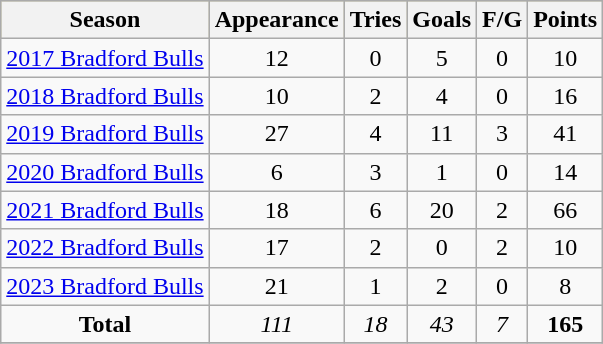<table class="wikitable" style="text-align:center;">
<tr bgcolor=#bdb76b>
<th>Season</th>
<th>Appearance</th>
<th>Tries</th>
<th>Goals</th>
<th>F/G</th>
<th>Points</th>
</tr>
<tr>
<td><a href='#'>2017 Bradford Bulls</a></td>
<td>12</td>
<td>0</td>
<td>5</td>
<td>0</td>
<td>10</td>
</tr>
<tr>
<td><a href='#'>2018 Bradford Bulls</a></td>
<td>10</td>
<td>2</td>
<td>4</td>
<td>0</td>
<td>16</td>
</tr>
<tr>
<td><a href='#'>2019 Bradford Bulls</a></td>
<td>27</td>
<td>4</td>
<td>11</td>
<td>3</td>
<td>41</td>
</tr>
<tr>
<td><a href='#'>2020 Bradford Bulls</a></td>
<td>6</td>
<td>3</td>
<td>1</td>
<td>0</td>
<td>14</td>
</tr>
<tr>
<td><a href='#'>2021 Bradford Bulls</a></td>
<td>18</td>
<td>6</td>
<td>20</td>
<td>2</td>
<td>66</td>
</tr>
<tr>
<td><a href='#'>2022 Bradford Bulls</a></td>
<td>17</td>
<td>2</td>
<td>0</td>
<td>2</td>
<td>10</td>
</tr>
<tr>
<td><a href='#'>2023 Bradford Bulls</a></td>
<td>21</td>
<td>1</td>
<td>2</td>
<td>0</td>
<td>8</td>
</tr>
<tr>
<td><strong>Total</strong></td>
<td><em>111</em></td>
<td><em>18</em></td>
<td><em>43</em></td>
<td><em>7</em></td>
<td><strong>165</strong></td>
</tr>
<tr>
</tr>
</table>
